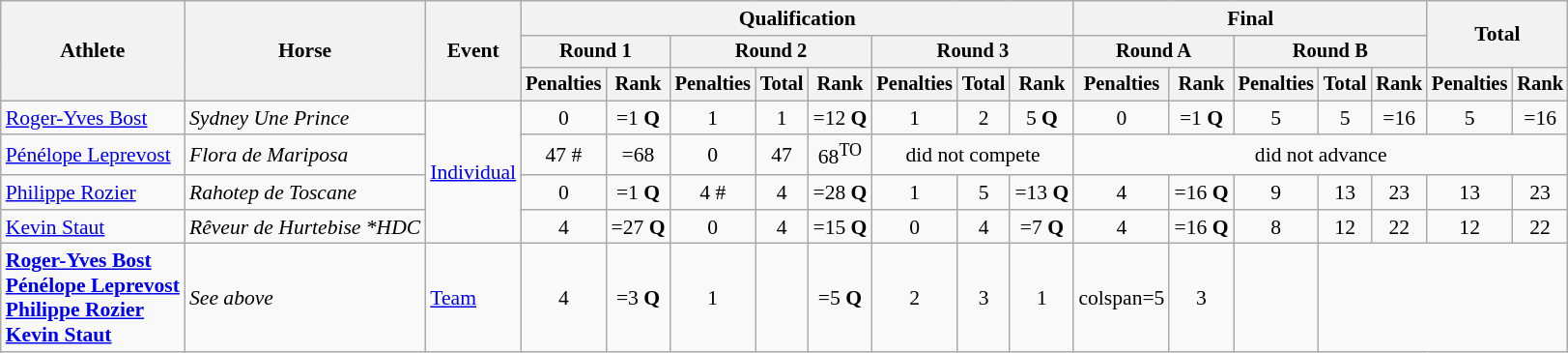<table class="wikitable" style="font-size:90%">
<tr>
<th rowspan="3">Athlete</th>
<th rowspan="3">Horse</th>
<th rowspan="3">Event</th>
<th colspan="8">Qualification</th>
<th colspan="5">Final</th>
<th rowspan=2 colspan="2">Total</th>
</tr>
<tr style="font-size:95%">
<th colspan="2">Round 1</th>
<th colspan="3">Round 2</th>
<th colspan="3">Round 3</th>
<th colspan="2">Round A</th>
<th colspan="3">Round B</th>
</tr>
<tr style="font-size:95%">
<th>Penalties</th>
<th>Rank</th>
<th>Penalties</th>
<th>Total</th>
<th>Rank</th>
<th>Penalties</th>
<th>Total</th>
<th>Rank</th>
<th>Penalties</th>
<th>Rank</th>
<th>Penalties</th>
<th>Total</th>
<th>Rank</th>
<th>Penalties</th>
<th>Rank</th>
</tr>
<tr align=center>
<td align=left><a href='#'>Roger-Yves Bost</a></td>
<td align=left><em>Sydney Une Prince</em></td>
<td style="text-align:left;" rowspan="4"><a href='#'>Individual</a></td>
<td>0</td>
<td>=1 <strong>Q</strong></td>
<td>1</td>
<td>1</td>
<td>=12 <strong>Q</strong></td>
<td>1</td>
<td>2</td>
<td>5 <strong>Q</strong></td>
<td>0</td>
<td>=1 <strong>Q</strong></td>
<td>5</td>
<td>5</td>
<td>=16</td>
<td>5</td>
<td>=16</td>
</tr>
<tr align=center>
<td align=left><a href='#'>Pénélope Leprevost</a></td>
<td align=left><em>Flora de Mariposa</em></td>
<td>47 #</td>
<td>=68</td>
<td>0</td>
<td>47</td>
<td>68<sup>TO</sup></td>
<td colspan=3>did not compete</td>
<td colspan=7>did not advance</td>
</tr>
<tr align=center>
<td align=left><a href='#'>Philippe Rozier</a></td>
<td align=left><em>Rahotep de Toscane</em></td>
<td>0</td>
<td>=1 <strong>Q</strong></td>
<td>4 #</td>
<td>4</td>
<td>=28 <strong>Q</strong></td>
<td>1</td>
<td>5</td>
<td>=13 <strong>Q</strong></td>
<td>4</td>
<td>=16 <strong>Q</strong></td>
<td>9</td>
<td>13</td>
<td>23</td>
<td>13</td>
<td>23</td>
</tr>
<tr align=center>
<td align=left><a href='#'>Kevin Staut</a></td>
<td align=left><em>Rêveur de Hurtebise *HDC</em></td>
<td>4</td>
<td>=27 <strong>Q</strong></td>
<td>0</td>
<td>4</td>
<td>=15 <strong>Q</strong></td>
<td>0</td>
<td>4</td>
<td>=7 <strong>Q</strong></td>
<td>4</td>
<td>=16 <strong>Q</strong></td>
<td>8</td>
<td>12</td>
<td>22</td>
<td>12</td>
<td>22</td>
</tr>
<tr align=center>
<td align=left><strong><a href='#'>Roger-Yves Bost</a><br><a href='#'>Pénélope Leprevost</a><br><a href='#'>Philippe Rozier</a><br><a href='#'>Kevin Staut</a></strong></td>
<td align=left><em>See above</em></td>
<td align=left><a href='#'>Team</a></td>
<td>4</td>
<td>=3 <strong>Q</strong></td>
<td>1</td>
<td></td>
<td>=5 <strong>Q</strong></td>
<td>2</td>
<td>3</td>
<td>1</td>
<td>colspan=5 </td>
<td>3</td>
<td></td>
</tr>
</table>
